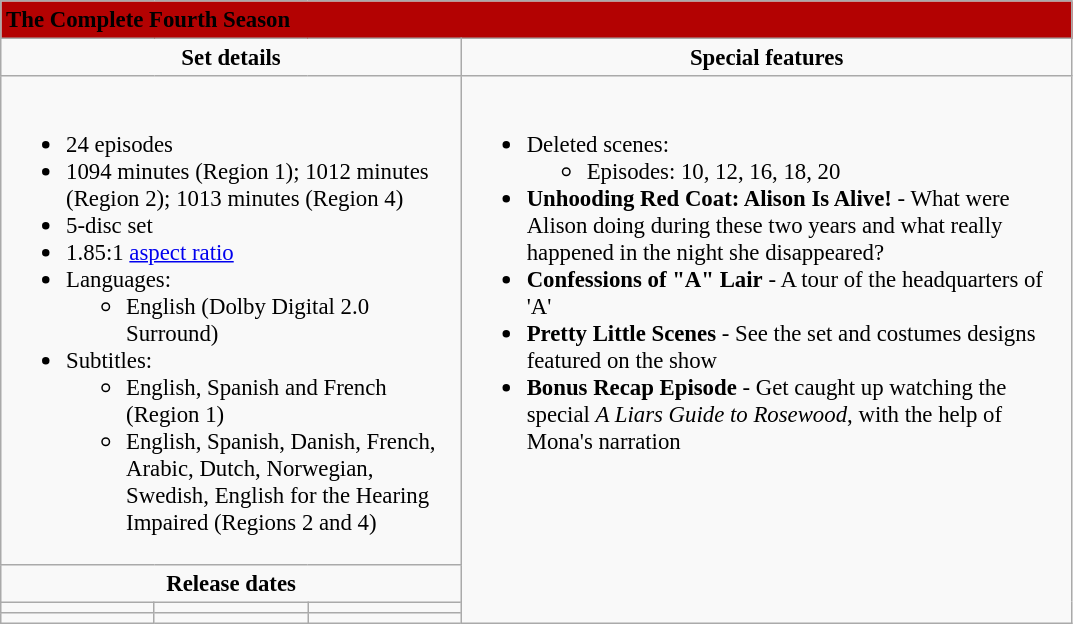<table class="wikitable" style="font-size:95%;">
<tr style="background:#B30202;">
<td colspan="6"><span> <strong>The Complete Fourth Season</strong></span></td>
</tr>
<tr style="text-align:center;">
<td style="width:300px;" colspan="3"><strong>Set details</strong></td>
<td style="width:400px; "><strong>Special features</strong></td>
</tr>
<tr valign="top">
<td colspan="3"  style="text-align:left; width:300px;"><br><ul><li>24 episodes</li><li>1094 minutes (Region 1); 1012 minutes (Region 2); 1013 minutes (Region 4)</li><li>5-disc set</li><li>1.85:1 <a href='#'>aspect ratio</a></li><li>Languages:<ul><li>English (Dolby Digital 2.0 Surround)</li></ul></li><li>Subtitles:<ul><li>English, Spanish and French (Region 1)</li><li>English, Spanish, Danish, French, Arabic, Dutch, Norwegian, Swedish, English for the Hearing Impaired (Regions 2 and 4)</li></ul></li></ul></td>
<td rowspan="4"  style="text-align:left; width:400px;"><br><ul><li>Deleted scenes:<ul><li>Episodes: 10, 12, 16, 18, 20</li></ul></li><li><strong>Unhooding Red Coat: Alison Is Alive!</strong> - What were Alison doing during these two years and what really happened in the night she disappeared?</li><li><strong>Confessions of "A" Lair</strong> - A tour of the headquarters of 'A'</li><li><strong>Pretty Little Scenes</strong> - See the set and costumes designs featured on the show</li><li><strong>Bonus Recap Episode</strong> - Get caught up watching the special <em>A Liars Guide to Rosewood</em>, with the help of Mona's narration</li></ul></td>
</tr>
<tr>
<td colspan="3" style="text-align:center;"><strong>Release dates</strong></td>
</tr>
<tr style="text-align:center;">
<td></td>
<td></td>
<td></td>
</tr>
<tr>
<td style="text-align:center;"></td>
<td style="text-align:center;"></td>
<td style="text-align:center;"></td>
</tr>
</table>
